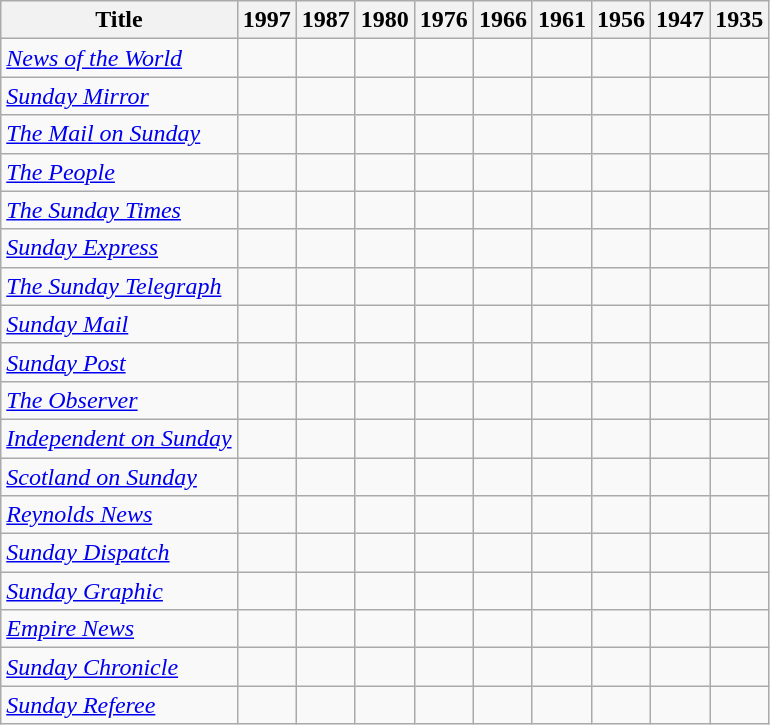<table class="wikitable sortable">
<tr>
<th>Title</th>
<th>1997</th>
<th>1987</th>
<th>1980</th>
<th>1976</th>
<th>1966</th>
<th>1961</th>
<th>1956</th>
<th>1947</th>
<th>1935</th>
</tr>
<tr>
<td><em><a href='#'>News of the World</a></em></td>
<td></td>
<td></td>
<td></td>
<td></td>
<td></td>
<td></td>
<td></td>
<td></td>
<td></td>
</tr>
<tr>
<td><em><a href='#'>Sunday Mirror</a></em></td>
<td></td>
<td></td>
<td></td>
<td></td>
<td></td>
<td></td>
<td></td>
<td></td>
<td></td>
</tr>
<tr>
<td><em><a href='#'>The Mail on Sunday</a></em></td>
<td></td>
<td></td>
<td></td>
<td></td>
<td></td>
<td></td>
<td></td>
<td></td>
<td></td>
</tr>
<tr>
<td><em><a href='#'>The People</a></em></td>
<td></td>
<td></td>
<td></td>
<td></td>
<td></td>
<td></td>
<td></td>
<td></td>
<td></td>
</tr>
<tr>
<td><em><a href='#'>The Sunday Times</a></em></td>
<td></td>
<td></td>
<td></td>
<td></td>
<td></td>
<td></td>
<td></td>
<td></td>
<td></td>
</tr>
<tr>
<td><em><a href='#'>Sunday Express</a></em></td>
<td></td>
<td></td>
<td></td>
<td></td>
<td></td>
<td></td>
<td></td>
<td></td>
<td></td>
</tr>
<tr>
<td><em><a href='#'>The Sunday Telegraph</a></em></td>
<td></td>
<td></td>
<td></td>
<td></td>
<td></td>
<td></td>
<td></td>
<td></td>
<td></td>
</tr>
<tr>
<td><em><a href='#'>Sunday Mail</a></em></td>
<td></td>
<td></td>
<td></td>
<td></td>
<td></td>
<td></td>
<td></td>
<td></td>
<td></td>
</tr>
<tr>
<td><em><a href='#'>Sunday Post</a></em></td>
<td></td>
<td></td>
<td></td>
<td></td>
<td></td>
<td></td>
<td></td>
<td></td>
<td></td>
</tr>
<tr>
<td><em><a href='#'>The Observer</a></em></td>
<td></td>
<td></td>
<td></td>
<td></td>
<td></td>
<td></td>
<td></td>
<td></td>
<td></td>
</tr>
<tr>
<td><em><a href='#'>Independent on Sunday</a></em></td>
<td></td>
<td></td>
<td></td>
<td></td>
<td></td>
<td></td>
<td></td>
<td></td>
<td></td>
</tr>
<tr>
<td><em><a href='#'>Scotland on Sunday</a></em></td>
<td></td>
<td></td>
<td></td>
<td></td>
<td></td>
<td></td>
<td></td>
<td></td>
<td></td>
</tr>
<tr>
<td><em><a href='#'>Reynolds News</a></em></td>
<td></td>
<td></td>
<td></td>
<td></td>
<td></td>
<td></td>
<td></td>
<td></td>
<td></td>
</tr>
<tr>
<td><em><a href='#'>Sunday Dispatch</a></em></td>
<td></td>
<td></td>
<td></td>
<td></td>
<td></td>
<td></td>
<td></td>
<td></td>
<td></td>
</tr>
<tr>
<td><em><a href='#'>Sunday Graphic</a></em></td>
<td></td>
<td></td>
<td></td>
<td></td>
<td></td>
<td></td>
<td></td>
<td></td>
<td></td>
</tr>
<tr>
<td><em><a href='#'>Empire News</a></em></td>
<td></td>
<td></td>
<td></td>
<td></td>
<td></td>
<td></td>
<td></td>
<td></td>
<td></td>
</tr>
<tr>
<td><em><a href='#'>Sunday Chronicle</a></em></td>
<td></td>
<td></td>
<td></td>
<td></td>
<td></td>
<td></td>
<td></td>
<td></td>
<td></td>
</tr>
<tr>
<td><em><a href='#'>Sunday Referee</a></em></td>
<td></td>
<td></td>
<td></td>
<td></td>
<td></td>
<td></td>
<td></td>
<td></td>
<td></td>
</tr>
</table>
